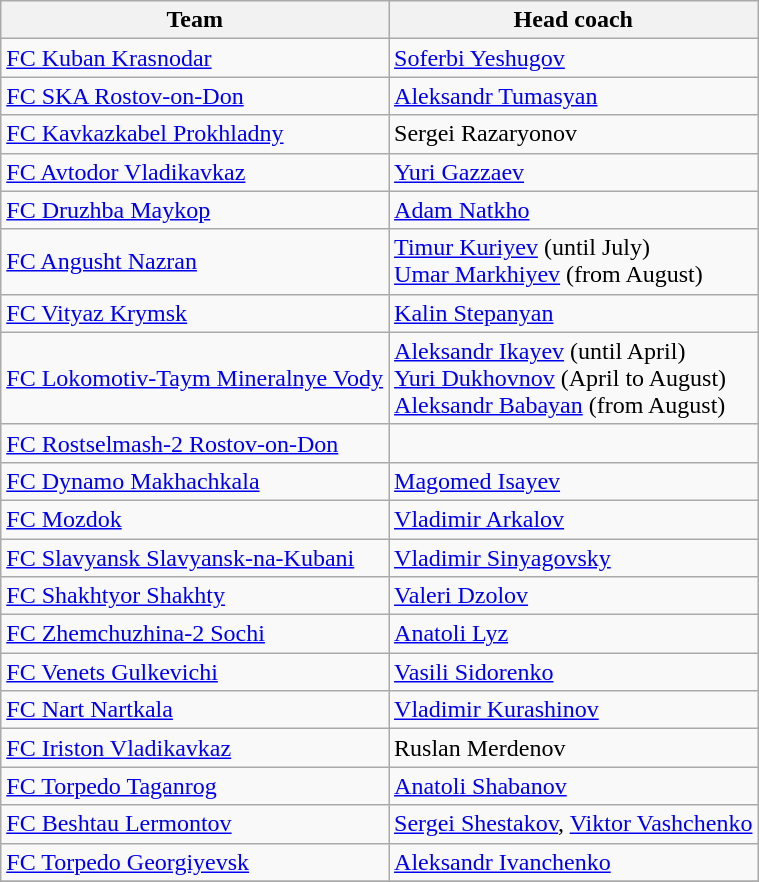<table class="wikitable">
<tr>
<th>Team</th>
<th>Head coach</th>
</tr>
<tr>
<td><a href='#'>FC Kuban Krasnodar</a></td>
<td><a href='#'>Soferbi Yeshugov</a></td>
</tr>
<tr>
<td><a href='#'>FC SKA Rostov-on-Don</a></td>
<td><a href='#'>Aleksandr Tumasyan</a></td>
</tr>
<tr>
<td><a href='#'>FC Kavkazkabel Prokhladny</a></td>
<td>Sergei Razaryonov</td>
</tr>
<tr>
<td><a href='#'>FC Avtodor Vladikavkaz</a></td>
<td><a href='#'>Yuri Gazzaev</a></td>
</tr>
<tr>
<td><a href='#'>FC Druzhba Maykop</a></td>
<td><a href='#'>Adam Natkho</a></td>
</tr>
<tr>
<td><a href='#'>FC Angusht Nazran</a></td>
<td><a href='#'>Timur Kuriyev</a> (until July)<br><a href='#'>Umar Markhiyev</a> (from August)</td>
</tr>
<tr>
<td><a href='#'>FC Vityaz Krymsk</a></td>
<td><a href='#'>Kalin Stepanyan</a></td>
</tr>
<tr>
<td><a href='#'>FC Lokomotiv-Taym Mineralnye Vody</a></td>
<td><a href='#'>Aleksandr Ikayev</a> (until April)<br><a href='#'>Yuri Dukhovnov</a> (April to August)<br><a href='#'>Aleksandr Babayan</a> (from August)</td>
</tr>
<tr>
<td><a href='#'>FC Rostselmash-2 Rostov-on-Don</a></td>
<td></td>
</tr>
<tr>
<td><a href='#'>FC Dynamo Makhachkala</a></td>
<td><a href='#'>Magomed Isayev</a></td>
</tr>
<tr>
<td><a href='#'>FC Mozdok</a></td>
<td><a href='#'>Vladimir Arkalov</a></td>
</tr>
<tr>
<td><a href='#'>FC Slavyansk Slavyansk-na-Kubani</a></td>
<td><a href='#'>Vladimir Sinyagovsky</a></td>
</tr>
<tr>
<td><a href='#'>FC Shakhtyor Shakhty</a></td>
<td><a href='#'>Valeri Dzolov</a></td>
</tr>
<tr>
<td><a href='#'>FC Zhemchuzhina-2 Sochi</a></td>
<td><a href='#'>Anatoli Lyz</a></td>
</tr>
<tr>
<td><a href='#'>FC Venets Gulkevichi</a></td>
<td><a href='#'>Vasili Sidorenko</a></td>
</tr>
<tr>
<td><a href='#'>FC Nart Nartkala</a></td>
<td><a href='#'>Vladimir Kurashinov</a></td>
</tr>
<tr>
<td><a href='#'>FC Iriston Vladikavkaz</a></td>
<td>Ruslan Merdenov</td>
</tr>
<tr>
<td><a href='#'>FC Torpedo Taganrog</a></td>
<td><a href='#'>Anatoli Shabanov</a></td>
</tr>
<tr>
<td><a href='#'>FC Beshtau Lermontov</a></td>
<td><a href='#'>Sergei Shestakov</a>, <a href='#'>Viktor Vashchenko</a></td>
</tr>
<tr>
<td><a href='#'>FC Torpedo Georgiyevsk</a></td>
<td><a href='#'>Aleksandr Ivanchenko</a></td>
</tr>
<tr>
</tr>
</table>
